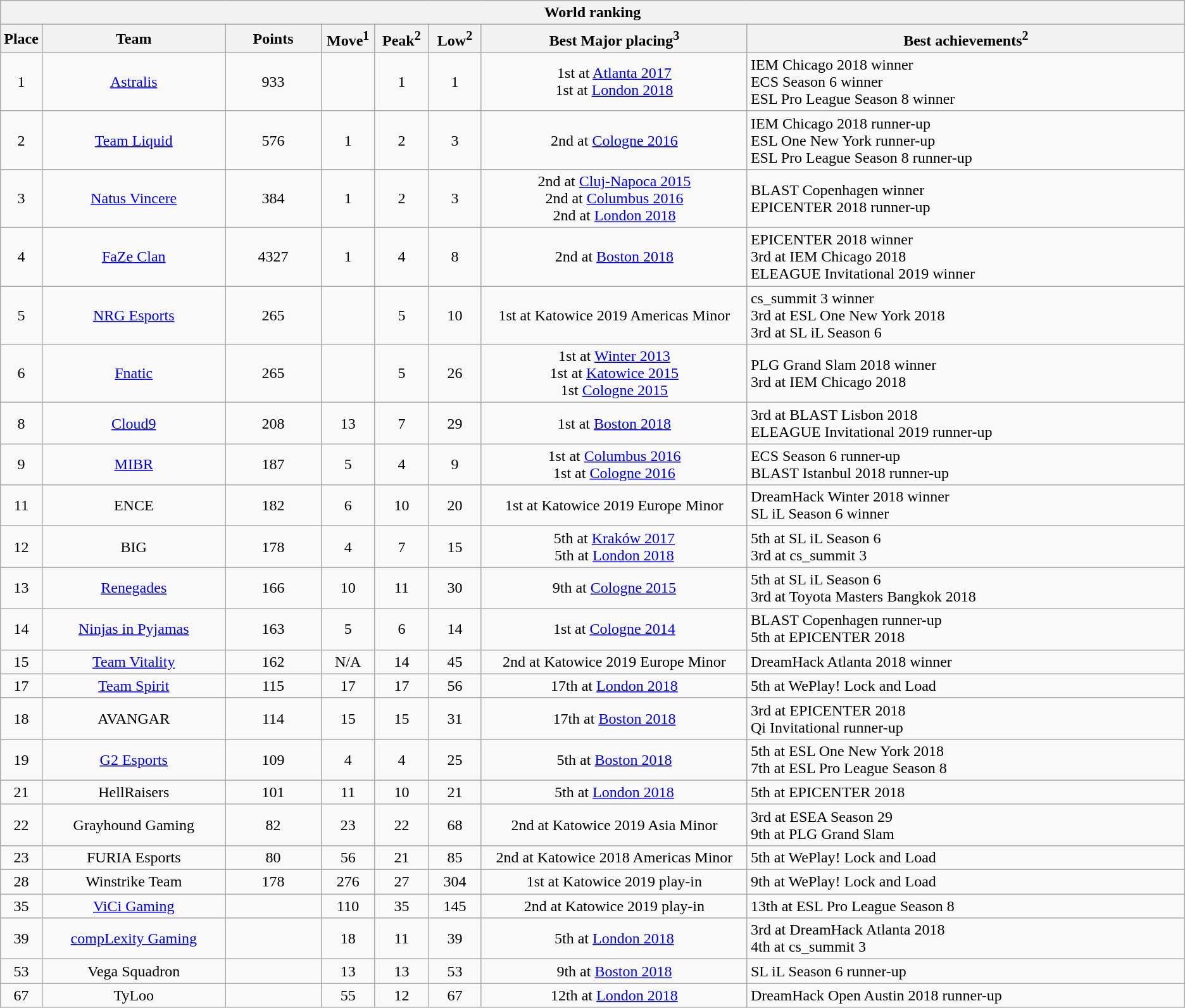<table class="wikitable" style="text-align: center;">
<tr>
<th colspan=8>World ranking</th>
</tr>
<tr>
<th width="30px">Place</th>
<th width="200px">Team</th>
<th width="100px">Points</th>
<th width="50px">Move<sup>1</sup></th>
<th width="50px">Peak<sup>2</sup></th>
<th width="50px">Low<sup>2</sup></th>
<th width="300px">Best Major placing<sup>3</sup></th>
<th width="200px">Best achievements<sup>2</sup></th>
</tr>
<tr>
<td>1</td>
<td><a href='#'>Astralis</a></td>
<td>933</td>
<td></td>
<td>1</td>
<td>1</td>
<td>1st at <a href='#'>Atlanta 2017</a><br>1st at <a href='#'>London 2018</a></td>
<td class="wikitable" style="text-align: left;" width="500px">IEM Chicago 2018 winner<br>ECS Season 6 winner<br>ESL Pro League Season 8 winner</td>
</tr>
<tr>
<td>2</td>
<td><a href='#'>Team Liquid</a></td>
<td>576</td>
<td> 1</td>
<td>2</td>
<td>3</td>
<td>2nd at <a href='#'>Cologne 2016</a></td>
<td class="wikitable" style="text-align: left;" width="500px">IEM Chicago 2018 runner-up<br>ESL One New York runner-up<br>ESL Pro League Season 8 runner-up</td>
</tr>
<tr>
<td>3</td>
<td><a href='#'>Natus Vincere</a></td>
<td>384</td>
<td> 1</td>
<td>2</td>
<td>3</td>
<td>2nd at <a href='#'>Cluj-Napoca 2015</a><br>2nd at <a href='#'>Columbus 2016</a><br>2nd at <a href='#'>London 2018</a></td>
<td class="wikitable" style="text-align: left;" width="500px">BLAST Copenhagen winner<br>EPICENTER 2018 runner-up</td>
</tr>
<tr>
<td>4</td>
<td><a href='#'>FaZe Clan</a></td>
<td>4327</td>
<td> 1</td>
<td>4</td>
<td>8</td>
<td>2nd at <a href='#'>Boston 2018</a></td>
<td class="wikitable" style="text-align: left;" width="500px">EPICENTER 2018 winner<br>3rd at IEM Chicago 2018<br>ELEAGUE Invitational 2019 winner</td>
</tr>
<tr>
<td>5</td>
<td><a href='#'>NRG Esports</a></td>
<td>265</td>
<td></td>
<td>5</td>
<td>10</td>
<td>1st at Katowice 2019 Americas Minor</td>
<td class="wikitable" style="text-align: left;" width="500px">cs_summit 3 winner<br>3rd at ESL One New York 2018<br>3rd at SL iL Season 6</td>
</tr>
<tr>
<td>6</td>
<td><a href='#'>Fnatic</a></td>
<td>265</td>
<td></td>
<td>5</td>
<td>26</td>
<td>1st at <a href='#'>Winter 2013</a><br>1st at <a href='#'>Katowice 2015</a><br>1st <a href='#'>Cologne 2015</a></td>
<td class="wikitable" style="text-align: left;" width="500px">PLG Grand Slam 2018 winner<br>3rd at IEM Chicago 2018</td>
</tr>
<tr>
<td>8</td>
<td><a href='#'>Cloud9</a></td>
<td>208</td>
<td> 13</td>
<td>7</td>
<td>29</td>
<td>1st at <a href='#'>Boston 2018</a></td>
<td class="wikitable" style="text-align: left;" width="500px">3rd at BLAST Lisbon 2018<br>ELEAGUE Invitational 2019 runner-up</td>
</tr>
<tr>
<td>9</td>
<td><a href='#'>MIBR</a></td>
<td>187</td>
<td> 5</td>
<td>4</td>
<td>9</td>
<td>1st at <a href='#'>Columbus 2016</a><br>1st at <a href='#'>Cologne 2016</a></td>
<td class="wikitable" style="text-align: left;" width="500px">ECS Season 6 runner-up<br>BLAST Istanbul 2018 runner-up</td>
</tr>
<tr>
<td>11</td>
<td>ENCE</td>
<td>182</td>
<td> 6</td>
<td>10</td>
<td>20</td>
<td>1st at Katowice 2019 Europe Minor</td>
<td class="wikitable" style="text-align: left;" width="500px">DreamHack Winter 2018 winner<br>SL iL Season 6 winner</td>
</tr>
<tr>
<td>12</td>
<td>BIG</td>
<td>178</td>
<td> 4</td>
<td>7</td>
<td>15</td>
<td>5th at <a href='#'>Kraków 2017</a><br>5th at <a href='#'>London 2018</a></td>
<td class="wikitable" style="text-align: left;" width="500px">5th at SL iL Season 6<br>3rd at cs_summit 3</td>
</tr>
<tr>
<td>13</td>
<td><a href='#'>Renegades</a></td>
<td>166</td>
<td> 10</td>
<td>11</td>
<td>30</td>
<td>9th at <a href='#'>Cologne 2015</a></td>
<td class="wikitable" style="text-align: left;" width="500px">5th at SL iL Season 6<br>3rd at Toyota Masters Bangkok 2018</td>
</tr>
<tr>
<td>14</td>
<td><a href='#'>Ninjas in Pyjamas</a></td>
<td>163</td>
<td> 5</td>
<td>6</td>
<td>14</td>
<td>1st at <a href='#'>Cologne 2014</a></td>
<td class="wikitable" style="text-align: left;" width="500px">BLAST Copenhagen runner-up<br>5th at EPICENTER 2018</td>
</tr>
<tr>
<td>15</td>
<td><a href='#'>Team Vitality</a></td>
<td>162</td>
<td>N/A</td>
<td>14</td>
<td>45</td>
<td>2nd at Katowice 2019 Europe Minor</td>
<td class="wikitable" style="text-align: left;" width="500px">DreamHack Atlanta 2018 winner</td>
</tr>
<tr>
<td>17</td>
<td><a href='#'>Team Spirit</a></td>
<td>115</td>
<td> 17</td>
<td>17</td>
<td>56</td>
<td>17th at <a href='#'>London 2018</a></td>
<td class="wikitable" style="text-align: left;" width="500px">5th at WePlay! Lock and Load</td>
</tr>
<tr>
<td>18</td>
<td>AVANGAR</td>
<td>114</td>
<td> 15</td>
<td>15</td>
<td>31</td>
<td>17th at <a href='#'>Boston 2018</a></td>
<td class="wikitable" style="text-align: left;" width="500px">3rd at EPICENTER 2018<br>Qi Invitational runner-up</td>
</tr>
<tr>
<td>19</td>
<td><a href='#'>G2 Esports</a></td>
<td>109</td>
<td> 4</td>
<td>4</td>
<td>25</td>
<td>5th at <a href='#'>Boston 2018</a></td>
<td class="wikitable" style="text-align: left;" width="500px">5th at ESL One New York 2018<br>7th at ESL Pro League Season 8</td>
</tr>
<tr>
<td>21</td>
<td>HellRaisers</td>
<td>101</td>
<td> 11</td>
<td>10</td>
<td>21</td>
<td>5th at <a href='#'>London 2018</a></td>
<td class="wikitable" style="text-align: left;" width="500px">5th at EPICENTER 2018</td>
</tr>
<tr>
<td>22</td>
<td>Grayhound Gaming</td>
<td>82</td>
<td> 23</td>
<td>22</td>
<td>68</td>
<td>2nd at Katowice 2019 Asia Minor</td>
<td class="wikitable" style="text-align: left;" width="500px">3rd at ESEA Season 29<br>9th at PLG Grand Slam</td>
</tr>
<tr>
<td>23</td>
<td>FURIA Esports</td>
<td>80</td>
<td> 56</td>
<td>21</td>
<td>85</td>
<td>2nd at Katowice 2018 Americas Minor</td>
<td class="wikitable" style="text-align: left;" width="500px">5th at WePlay! Lock and Load</td>
</tr>
<tr>
<td>28</td>
<td>Winstrike Team</td>
<td>178</td>
<td> 276</td>
<td>27</td>
<td>304</td>
<td>1st at Katowice 2019 play-in</td>
<td class="wikitable" style="text-align: left;" width="500px">9th at WePlay! Lock and Load</td>
</tr>
<tr>
<td>35</td>
<td><a href='#'>ViCi Gaming</a></td>
<td></td>
<td> 110</td>
<td>35</td>
<td>145</td>
<td>2nd at Katowice 2019 play-in</td>
<td class="wikitable" style="text-align: left;" width="500px">13th at ESL Pro League Season 8</td>
</tr>
<tr>
<td>39</td>
<td><a href='#'>compLexity Gaming</a></td>
<td></td>
<td> 18</td>
<td>11</td>
<td>39</td>
<td>5th at <a href='#'>London 2018</a></td>
<td class="wikitable" style="text-align: left;" width="500px">3rd at DreamHack Atlanta 2018<br>4th at cs_summit 3</td>
</tr>
<tr>
<td>53</td>
<td>Vega Squadron</td>
<td></td>
<td> 13</td>
<td>13</td>
<td>53</td>
<td>9th at <a href='#'>Boston 2018</a></td>
<td class="wikitable" style="text-align: left;" width="500px">SL iL Season 6 runner-up</td>
</tr>
<tr>
<td>67</td>
<td>TyLoo</td>
<td></td>
<td> 55</td>
<td>12</td>
<td>67</td>
<td>12th at <a href='#'>London 2018</a></td>
<td class="wikitable" style="text-align: left;" width="500px">DreamHack Open Austin 2018 runner-up</td>
</tr>
</table>
